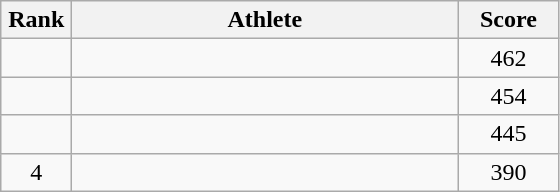<table class=wikitable style="text-align:center">
<tr>
<th width=40>Rank</th>
<th width=250>Athlete</th>
<th width=60>Score</th>
</tr>
<tr>
<td></td>
<td align=left></td>
<td>462</td>
</tr>
<tr>
<td></td>
<td align=left></td>
<td>454</td>
</tr>
<tr>
<td></td>
<td align=left></td>
<td>445</td>
</tr>
<tr>
<td>4</td>
<td align=left></td>
<td>390</td>
</tr>
</table>
